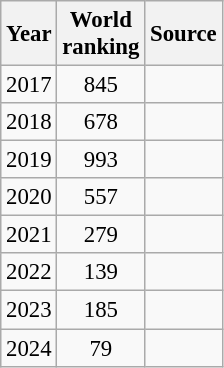<table class="wikitable" style="text-align:center; font-size: 95%;">
<tr>
<th>Year</th>
<th>World<br>ranking</th>
<th>Source</th>
</tr>
<tr>
<td>2017</td>
<td>845</td>
<td></td>
</tr>
<tr>
<td>2018</td>
<td>678</td>
<td></td>
</tr>
<tr>
<td>2019</td>
<td>993</td>
<td></td>
</tr>
<tr>
<td>2020</td>
<td>557</td>
<td></td>
</tr>
<tr>
<td>2021</td>
<td>279</td>
<td></td>
</tr>
<tr>
<td>2022</td>
<td>139</td>
<td></td>
</tr>
<tr>
<td>2023</td>
<td>185</td>
<td></td>
</tr>
<tr>
<td>2024</td>
<td>79</td>
<td></td>
</tr>
</table>
